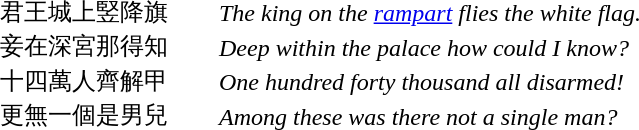<table border="0" cellpadding="0">
<tr>
<td></td>
<td width="30pt"></td>
<td></td>
</tr>
<tr>
<td>君王城上竪降旗</td>
<td></td>
<td><em>The king on the <a href='#'>rampart</a> flies the white flag.</em></td>
</tr>
<tr>
<td>妾在深宮那得知</td>
<td></td>
<td><em>Deep within the palace how could I know?</em></td>
</tr>
<tr>
<td>十四萬人齊解甲</td>
<td></td>
<td><em>One hundred forty thousand all disarmed!</em></td>
</tr>
<tr>
<td>更無一個是男兒</td>
<td></td>
<td><em>Among these was there not a single man?</em></td>
</tr>
</table>
